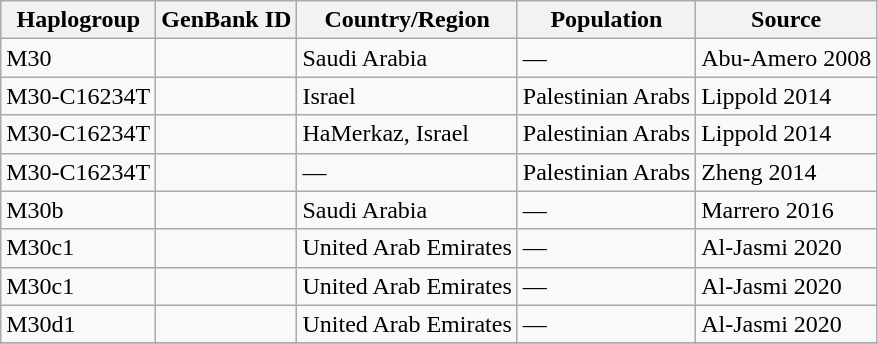<table class="wikitable sortable">
<tr>
<th scope="col">Haplogroup</th>
<th scope="col">GenBank ID</th>
<th scope="col">Country/Region</th>
<th scope="col">Population</th>
<th scope="col">Source</th>
</tr>
<tr>
<td>M30</td>
<td></td>
<td>Saudi Arabia</td>
<td>—</td>
<td>Abu-Amero 2008</td>
</tr>
<tr>
<td>M30-C16234T</td>
<td></td>
<td>Israel</td>
<td>Palestinian Arabs</td>
<td>Lippold 2014</td>
</tr>
<tr>
<td>M30-C16234T</td>
<td></td>
<td>HaMerkaz, Israel</td>
<td>Palestinian Arabs</td>
<td>Lippold 2014</td>
</tr>
<tr>
<td>M30-C16234T</td>
<td></td>
<td>—</td>
<td>Palestinian Arabs</td>
<td>Zheng 2014</td>
</tr>
<tr>
<td>M30b</td>
<td></td>
<td>Saudi Arabia</td>
<td>—</td>
<td>Marrero 2016</td>
</tr>
<tr>
<td>M30c1</td>
<td></td>
<td>United Arab Emirates</td>
<td>—</td>
<td>Al-Jasmi 2020</td>
</tr>
<tr>
<td>M30c1</td>
<td></td>
<td>United Arab Emirates</td>
<td>—</td>
<td>Al-Jasmi 2020</td>
</tr>
<tr>
<td>M30d1</td>
<td></td>
<td>United Arab Emirates</td>
<td>—</td>
<td>Al-Jasmi 2020</td>
</tr>
<tr>
</tr>
</table>
